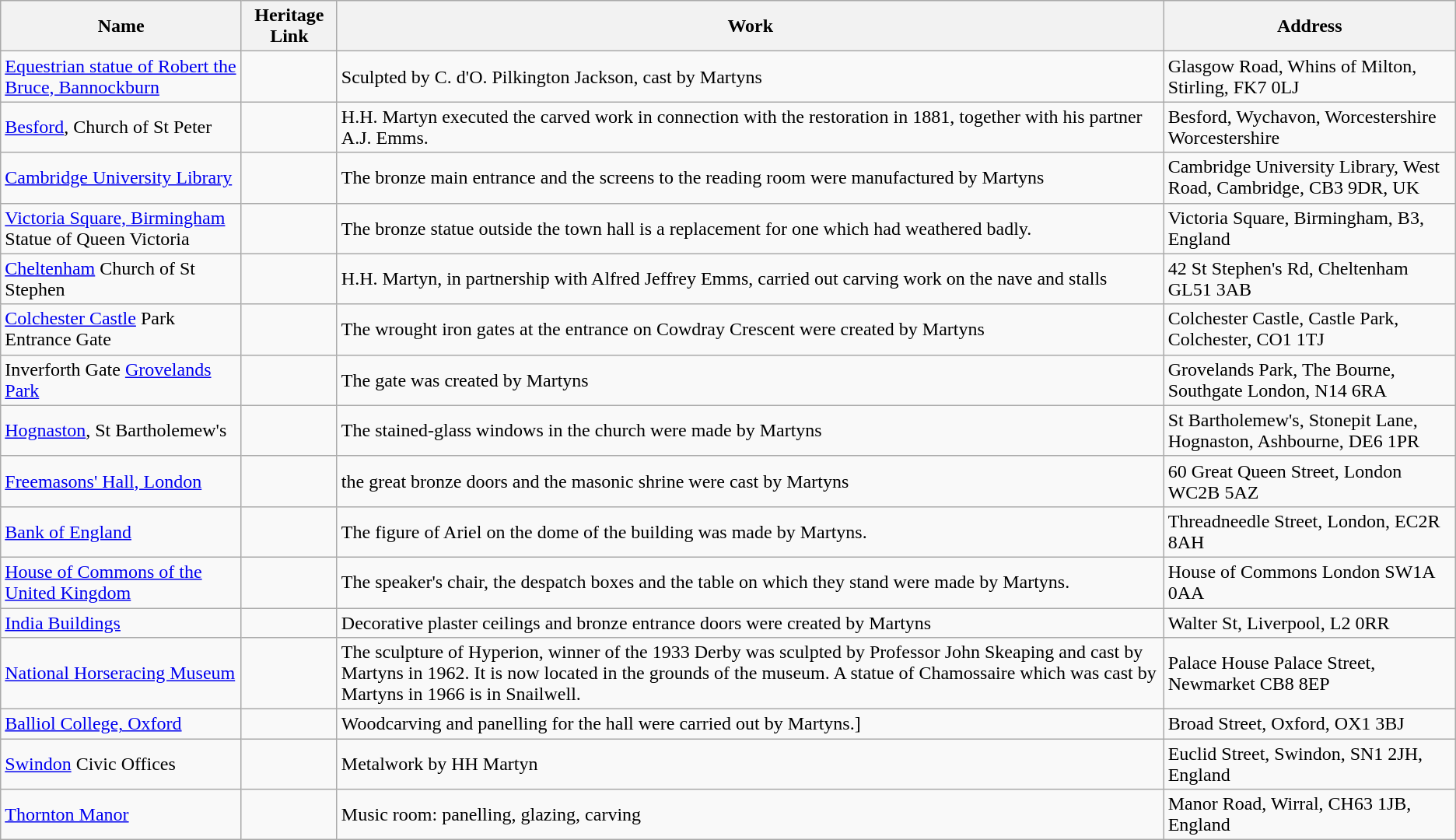<table class="wikitable sortable">
<tr>
<th>Name</th>
<th>Heritage Link</th>
<th>Work</th>
<th>Address</th>
</tr>
<tr>
<td><a href='#'>Equestrian statue of Robert the Bruce, Bannockburn</a></td>
<td></td>
<td>Sculpted by C. d'O. Pilkington Jackson, cast by Martyns</td>
<td>Glasgow Road, Whins of Milton, Stirling, FK7 0LJ</td>
</tr>
<tr>
<td><a href='#'>Besford</a>, Church of St Peter</td>
<td></td>
<td>H.H. Martyn executed the carved work in connection with the restoration in 1881, together with his partner A.J. Emms.</td>
<td>Besford, Wychavon, Worcestershire<br>Worcestershire</td>
</tr>
<tr>
<td><a href='#'>Cambridge University Library</a></td>
<td></td>
<td>The bronze main entrance and the screens to the reading room were manufactured by Martyns</td>
<td>Cambridge University Library, West Road, Cambridge, CB3 9DR, UK</td>
</tr>
<tr>
<td><a href='#'>Victoria Square, Birmingham</a> Statue of Queen Victoria</td>
<td></td>
<td>The bronze statue outside the town hall is a replacement for one which had weathered badly.</td>
<td>Victoria Square, Birmingham, B3, England</td>
</tr>
<tr>
<td><a href='#'>Cheltenham</a> Church of St Stephen</td>
<td></td>
<td>H.H. Martyn, in partnership with Alfred Jeffrey Emms, carried out carving work on the nave and stalls</td>
<td>42 St Stephen's Rd, Cheltenham GL51 3AB</td>
</tr>
<tr>
<td><a href='#'>Colchester Castle</a> Park Entrance Gate</td>
<td></td>
<td>The wrought iron gates at the entrance on Cowdray Crescent were created by Martyns</td>
<td>Colchester Castle, Castle Park, Colchester, CO1 1TJ</td>
</tr>
<tr>
<td>Inverforth Gate <a href='#'>Grovelands Park</a></td>
<td></td>
<td>The gate was created by Martyns</td>
<td>Grovelands Park, The Bourne, Southgate London, N14 6RA</td>
</tr>
<tr>
<td><a href='#'>Hognaston</a>, St Bartholemew's</td>
<td></td>
<td>The stained-glass windows in the church were made by Martyns</td>
<td>St Bartholemew's, Stonepit Lane, Hognaston, Ashbourne, DE6 1PR</td>
</tr>
<tr>
<td><a href='#'>Freemasons' Hall, London</a></td>
<td></td>
<td>the great bronze doors and the masonic shrine were cast by Martyns</td>
<td>60 Great Queen Street, London WC2B 5AZ</td>
</tr>
<tr>
<td><a href='#'>Bank of England</a></td>
<td></td>
<td>The figure of Ariel on the dome of the building was made by Martyns.</td>
<td>Threadneedle Street, London, EC2R 8AH</td>
</tr>
<tr>
<td><a href='#'>House of Commons of the United Kingdom</a></td>
<td></td>
<td>The speaker's chair, the despatch boxes and the table on which they stand were made by Martyns.</td>
<td>House of Commons London SW1A 0AA</td>
</tr>
<tr>
<td><a href='#'>India Buildings</a></td>
<td></td>
<td>Decorative plaster ceilings and bronze entrance doors were created by Martyns</td>
<td>Walter St, Liverpool, L2 0RR</td>
</tr>
<tr>
<td><a href='#'>National Horseracing Museum</a></td>
<td><br></td>
<td>The sculpture of Hyperion, winner of the 1933 Derby was sculpted by Professor John Skeaping and cast by Martyns in 1962. It is now located in the grounds of the museum. A statue of Chamossaire which was cast by Martyns in 1966 is in Snailwell.</td>
<td>Palace House Palace Street, Newmarket CB8 8EP</td>
</tr>
<tr>
<td><a href='#'>Balliol College, Oxford</a></td>
<td></td>
<td>Woodcarving and panelling for the hall were carried out by Martyns.]</td>
<td>Broad Street, Oxford, OX1 3BJ</td>
</tr>
<tr>
<td><a href='#'>Swindon</a> Civic Offices</td>
<td></td>
<td>Metalwork by HH Martyn</td>
<td>Euclid Street, Swindon, SN1 2JH, England</td>
</tr>
<tr>
<td><a href='#'>Thornton Manor</a></td>
<td></td>
<td>Music room: panelling, glazing, carving</td>
<td>Manor Road, Wirral, CH63 1JB, England</td>
</tr>
</table>
